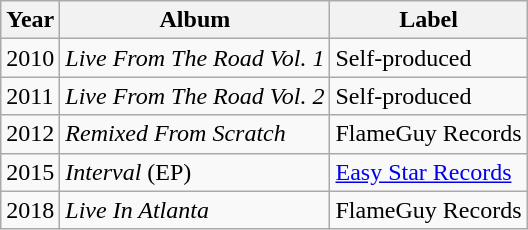<table class="wikitable">
<tr>
<th>Year</th>
<th>Album</th>
<th>Label</th>
</tr>
<tr>
<td>2010</td>
<td><em>Live From The Road Vol. 1</em></td>
<td>Self-produced</td>
</tr>
<tr>
<td>2011</td>
<td><em>Live From The Road Vol. 2</em></td>
<td>Self-produced</td>
</tr>
<tr>
<td>2012</td>
<td><em>Remixed From Scratch</em></td>
<td>FlameGuy Records</td>
</tr>
<tr>
<td>2015</td>
<td><em>Interval</em> (EP)</td>
<td><a href='#'>Easy Star Records</a></td>
</tr>
<tr>
<td>2018</td>
<td><em>Live In Atlanta</em></td>
<td>FlameGuy Records</td>
</tr>
</table>
